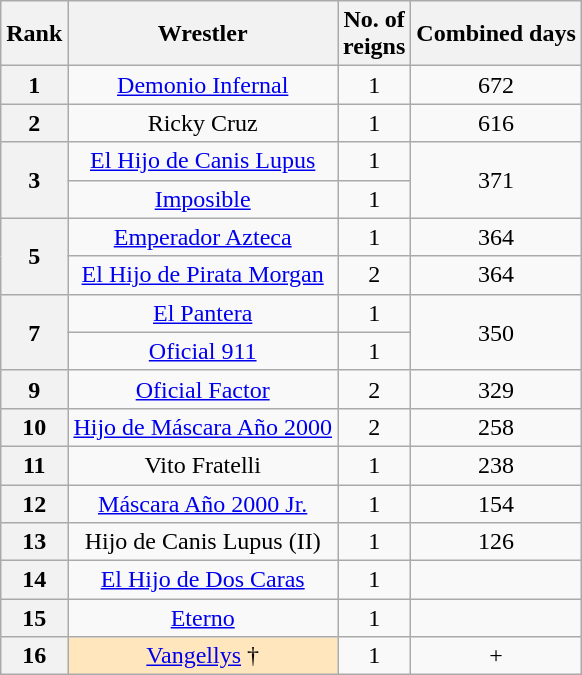<table class="wikitable sortable" style="text-align:center">
<tr>
<th>Rank</th>
<th>Wrestler</th>
<th>No. of<br>reigns</th>
<th>Combined days</th>
</tr>
<tr>
<th>1</th>
<td><a href='#'>Demonio Infernal</a></td>
<td>1</td>
<td>672</td>
</tr>
<tr>
<th>2</th>
<td>Ricky Cruz</td>
<td>1</td>
<td>616</td>
</tr>
<tr>
<th rowspan=2>3</th>
<td><a href='#'>El Hijo de Canis Lupus</a></td>
<td>1</td>
<td rowspan=2>371</td>
</tr>
<tr>
<td><a href='#'>Imposible</a></td>
<td>1</td>
</tr>
<tr>
<th rowspan=2>5</th>
<td><a href='#'>Emperador Azteca</a></td>
<td>1</td>
<td>364</td>
</tr>
<tr>
<td><a href='#'>El Hijo de Pirata Morgan</a></td>
<td>2</td>
<td>364</td>
</tr>
<tr>
<th rowspan=2>7</th>
<td><a href='#'>El Pantera</a></td>
<td>1</td>
<td rowspan=2>350</td>
</tr>
<tr>
<td><a href='#'>Oficial 911</a></td>
<td>1</td>
</tr>
<tr>
<th>9</th>
<td><a href='#'>Oficial Factor</a></td>
<td>2</td>
<td>329</td>
</tr>
<tr>
<th>10</th>
<td><a href='#'>Hijo de Máscara Año 2000</a></td>
<td>2</td>
<td>258</td>
</tr>
<tr>
<th>11</th>
<td>Vito Fratelli</td>
<td>1</td>
<td>238</td>
</tr>
<tr>
<th>12</th>
<td><a href='#'>Máscara Año 2000 Jr.</a></td>
<td>1</td>
<td>154</td>
</tr>
<tr>
<th>13</th>
<td>Hijo de Canis Lupus (II)</td>
<td>1</td>
<td>126</td>
</tr>
<tr>
<th>14</th>
<td><a href='#'>El Hijo de Dos Caras</a></td>
<td>1</td>
<td></td>
</tr>
<tr>
<th>15</th>
<td><a href='#'>Eterno</a></td>
<td>1</td>
<td></td>
</tr>
<tr>
<th>16</th>
<td style="background-color:#FFE6BD"><a href='#'>Vangellys</a> †</td>
<td>1</td>
<td>+</td>
</tr>
</table>
